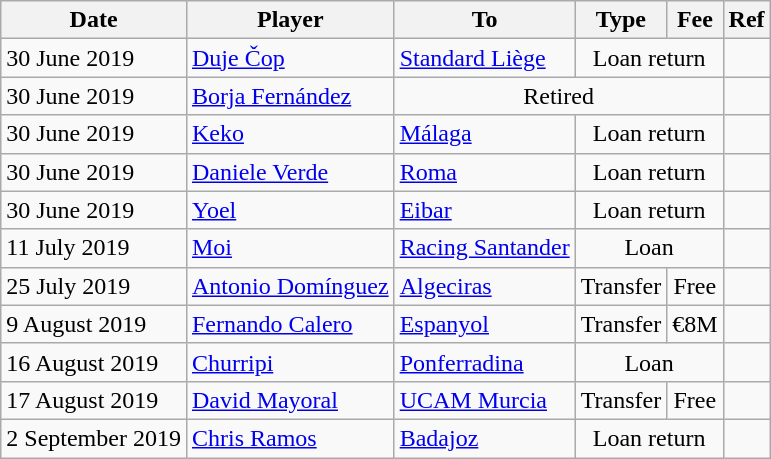<table class="wikitable">
<tr>
<th>Date</th>
<th>Player</th>
<th>To</th>
<th>Type</th>
<th>Fee</th>
<th>Ref</th>
</tr>
<tr>
<td>30 June 2019</td>
<td> <a href='#'>Duje Čop</a></td>
<td> <a href='#'>Standard Liège</a></td>
<td style="text-align:center;" colspan="2">Loan return</td>
<td align=center></td>
</tr>
<tr>
<td>30 June 2019</td>
<td> <a href='#'>Borja Fernández</a></td>
<td style="text-align:center;" colspan="3">Retired</td>
<td align=center></td>
</tr>
<tr>
<td>30 June 2019</td>
<td> <a href='#'>Keko</a></td>
<td><a href='#'>Málaga</a></td>
<td style="text-align:center;" colspan="2">Loan return</td>
<td align=center></td>
</tr>
<tr>
<td>30 June 2019</td>
<td> <a href='#'>Daniele Verde</a></td>
<td> <a href='#'>Roma</a></td>
<td style="text-align:center;" colspan="2">Loan return</td>
<td align=center></td>
</tr>
<tr>
<td>30 June 2019</td>
<td> <a href='#'>Yoel</a></td>
<td><a href='#'>Eibar</a></td>
<td style="text-align:center;" colspan="2">Loan return</td>
<td align=center></td>
</tr>
<tr>
<td>11 July 2019</td>
<td> <a href='#'>Moi</a></td>
<td><a href='#'>Racing Santander</a></td>
<td style="text-align:center;" colspan="2">Loan</td>
<td align=center></td>
</tr>
<tr>
<td>25 July 2019</td>
<td> <a href='#'>Antonio Domínguez</a></td>
<td><a href='#'>Algeciras</a></td>
<td align=center>Transfer</td>
<td align=center>Free</td>
<td align=center></td>
</tr>
<tr>
<td>9 August 2019</td>
<td> <a href='#'>Fernando Calero</a></td>
<td><a href='#'>Espanyol</a></td>
<td align=center>Transfer</td>
<td align=center>€8M</td>
<td align=center></td>
</tr>
<tr>
<td>16 August 2019</td>
<td> <a href='#'>Churripi</a></td>
<td><a href='#'>Ponferradina</a></td>
<td style="text-align:center;" colspan="2">Loan</td>
<td align=center></td>
</tr>
<tr>
<td>17 August 2019</td>
<td> <a href='#'>David Mayoral</a></td>
<td><a href='#'>UCAM Murcia</a></td>
<td align=center>Transfer</td>
<td align=center>Free</td>
<td align=center></td>
</tr>
<tr>
<td>2 September 2019</td>
<td> <a href='#'>Chris Ramos</a></td>
<td><a href='#'>Badajoz</a></td>
<td style="text-align:center;" colspan="2">Loan return</td>
<td align=center></td>
</tr>
</table>
